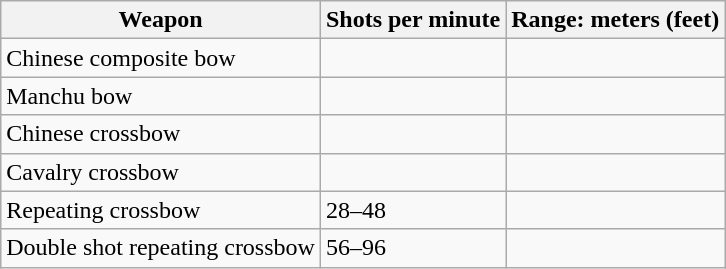<table class="wikitable">
<tr>
<th>Weapon</th>
<th>Shots per minute</th>
<th>Range: meters (feet)</th>
</tr>
<tr>
<td>Chinese composite bow</td>
<td></td>
<td></td>
</tr>
<tr>
<td>Manchu bow</td>
<td></td>
<td></td>
</tr>
<tr>
<td>Chinese crossbow</td>
<td></td>
<td></td>
</tr>
<tr>
<td>Cavalry crossbow</td>
<td></td>
<td></td>
</tr>
<tr>
<td>Repeating crossbow</td>
<td>28–48</td>
<td></td>
</tr>
<tr>
<td>Double shot repeating crossbow</td>
<td>56–96</td>
<td></td>
</tr>
</table>
